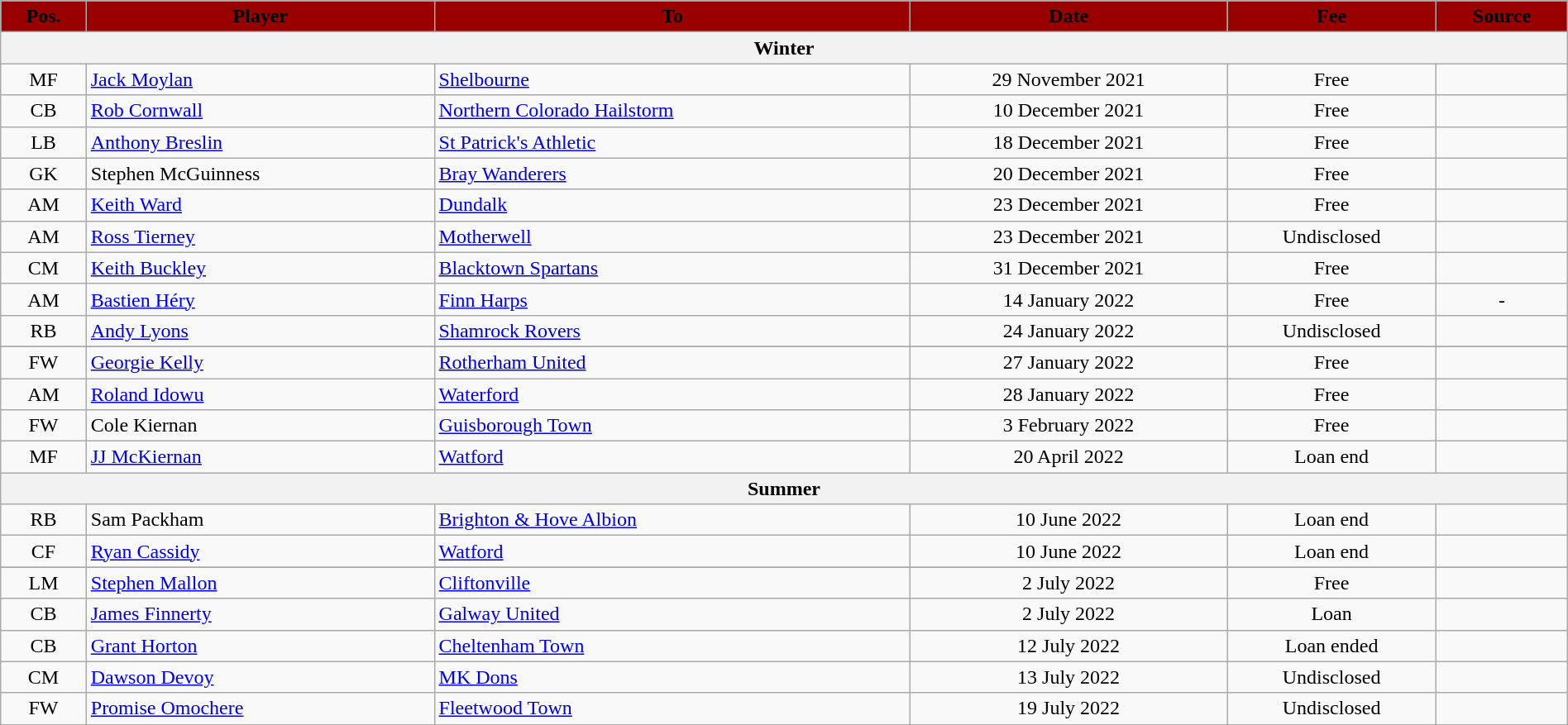<table class="wikitable" style="text-align:center;width:100%;">
<tr>
<th style=background:#990000;color:#000000>Pos.</th>
<th style=background:#990000;color:#000000>Player</th>
<th style=background:#990000;color:#000000>To</th>
<th style=background:#990000;color:#000000>Date</th>
<th style=background:#990000;color:#000000>Fee</th>
<th style=background:#990000;color:#000000>Source</th>
</tr>
<tr>
<th colspan=7>Winter</th>
</tr>
<tr>
<td>MF</td>
<td align=left> <a href='#'>Jack Moylan</a></td>
<td align=left> <a href='#'>Shelbourne</a></td>
<td>29 November 2021</td>
<td>Free</td>
<td></td>
</tr>
<tr>
<td>CB</td>
<td align=left> <a href='#'>Rob Cornwall</a></td>
<td align=left> <a href='#'>Northern Colorado Hailstorm</a></td>
<td>10 December 2021</td>
<td>Free</td>
<td></td>
</tr>
<tr>
<td>LB</td>
<td align=left> <a href='#'>Anthony Breslin</a></td>
<td align=left> <a href='#'>St Patrick's Athletic</a></td>
<td>18 December 2021</td>
<td>Free</td>
<td></td>
</tr>
<tr>
<td>GK</td>
<td align=left> Stephen McGuinness</td>
<td align=left> <a href='#'>Bray Wanderers</a></td>
<td>20 December 2021</td>
<td>Free</td>
<td></td>
</tr>
<tr>
<td>AM</td>
<td align=left> <a href='#'>Keith Ward</a></td>
<td align=left> <a href='#'>Dundalk</a></td>
<td>23 December 2021</td>
<td>Free</td>
<td></td>
</tr>
<tr>
<td>AM</td>
<td align=left> <a href='#'>Ross Tierney</a></td>
<td align=left> <a href='#'>Motherwell</a></td>
<td>23 December 2021</td>
<td>Undisclosed</td>
<td></td>
</tr>
<tr>
<td>CM</td>
<td align=left> <a href='#'>Keith Buckley</a></td>
<td align=left> <a href='#'>Blacktown Spartans</a></td>
<td>31 December 2021</td>
<td>Free</td>
<td></td>
</tr>
<tr>
<td>AM</td>
<td align=left> <a href='#'>Bastien Héry</a></td>
<td align=left> <a href='#'>Finn Harps</a></td>
<td>14 January 2022</td>
<td>Free</td>
<td>-</td>
</tr>
<tr>
<td>RB</td>
<td align=left> <a href='#'>Andy Lyons</a></td>
<td align=left> <a href='#'>Shamrock Rovers</a></td>
<td>24 January 2022</td>
<td>Undisclosed</td>
<td></td>
</tr>
<tr>
</tr>
<tr>
<td>FW</td>
<td align=left> <a href='#'>Georgie Kelly</a></td>
<td align=left> <a href='#'>Rotherham United</a></td>
<td>27 January 2022</td>
<td>Free</td>
<td></td>
</tr>
<tr>
<td>AM</td>
<td align=left> <a href='#'>Roland Idowu</a></td>
<td align=left> <a href='#'>Waterford</a></td>
<td>28 January 2022</td>
<td>Free</td>
<td></td>
</tr>
<tr>
<td>FW</td>
<td align=left> Cole Kiernan</td>
<td align=left> <a href='#'>Guisborough Town</a></td>
<td>3 February 2022</td>
<td>Free</td>
<td></td>
</tr>
<tr>
<td>MF</td>
<td align=left> <a href='#'>JJ McKiernan</a></td>
<td align=left> <a href='#'>Watford</a></td>
<td>20 April 2022</td>
<td>Loan end</td>
<td></td>
</tr>
<tr>
<th colspan=7>Summer</th>
</tr>
<tr>
<td>RB</td>
<td align=left> Sam Packham</td>
<td align=left> <a href='#'>Brighton & Hove Albion</a></td>
<td>10 June 2022</td>
<td>Loan end</td>
<td></td>
</tr>
<tr>
<td>CF</td>
<td align=left> <a href='#'>Ryan Cassidy</a></td>
<td align=left> <a href='#'>Watford</a></td>
<td>10 June 2022</td>
<td>Loan end</td>
<td></td>
</tr>
<tr>
</tr>
<tr>
<td>LM</td>
<td align=left> <a href='#'>Stephen Mallon</a></td>
<td align=left> <a href='#'>Cliftonville</a></td>
<td>2 July 2022</td>
<td>Free</td>
<td></td>
</tr>
<tr>
<td>CB</td>
<td align=left> <a href='#'>James Finnerty</a></td>
<td align=left> <a href='#'>Galway United</a></td>
<td>2 July 2022</td>
<td>Loan</td>
<td></td>
</tr>
<tr>
<td>CB</td>
<td align=left> <a href='#'>Grant Horton</a></td>
<td align=left> <a href='#'>Cheltenham Town</a></td>
<td>12 July 2022</td>
<td>Loan ended</td>
<td></td>
</tr>
<tr>
<td>CM</td>
<td align=left> <a href='#'>Dawson Devoy</a></td>
<td align=left> <a href='#'>MK Dons</a></td>
<td>13 July 2022</td>
<td>Undisclosed</td>
<td></td>
</tr>
<tr>
<td>FW</td>
<td align=left> <a href='#'>Promise Omochere</a></td>
<td align=left> <a href='#'>Fleetwood Town</a></td>
<td>19 July 2022</td>
<td>Undisclosed</td>
<td></td>
</tr>
</table>
